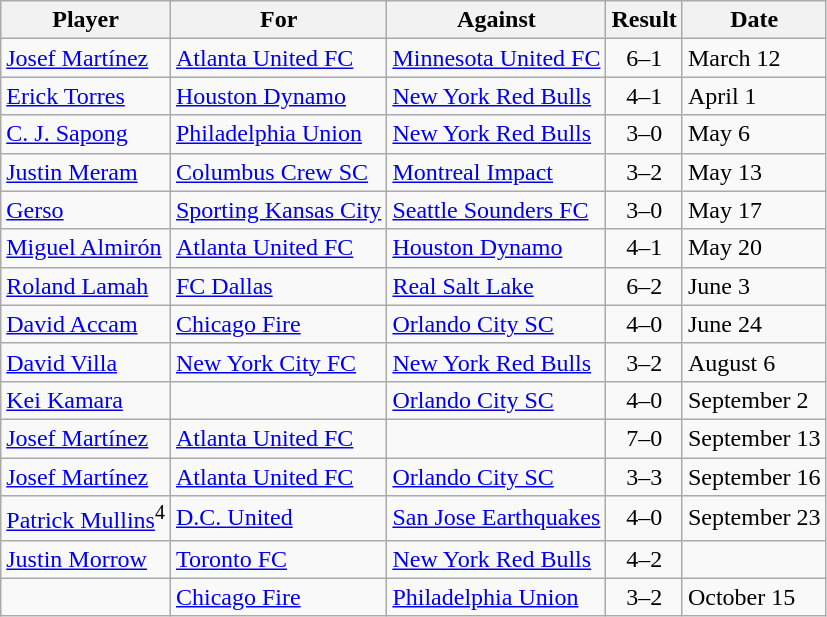<table class="wikitable">
<tr>
<th>Player</th>
<th>For</th>
<th>Against</th>
<th style="text-align:center">Result</th>
<th>Date</th>
</tr>
<tr>
<td> <a href='#'>Josef Martínez</a></td>
<td><a href='#'>Atlanta United FC</a></td>
<td><a href='#'>Minnesota United FC</a></td>
<td style="text-align:center;">6–1</td>
<td>March 12</td>
</tr>
<tr>
<td> <a href='#'>Erick Torres</a></td>
<td><a href='#'>Houston Dynamo</a></td>
<td><a href='#'>New York Red Bulls</a></td>
<td style="text-align:center;">4–1</td>
<td>April 1</td>
</tr>
<tr>
<td> <a href='#'>C. J. Sapong</a></td>
<td><a href='#'>Philadelphia Union</a></td>
<td><a href='#'>New York Red Bulls</a></td>
<td style="text-align:center;">3–0</td>
<td>May 6</td>
</tr>
<tr>
<td> <a href='#'>Justin Meram</a></td>
<td><a href='#'>Columbus Crew SC</a></td>
<td><a href='#'>Montreal Impact</a></td>
<td style="text-align:center;">3–2</td>
<td>May 13</td>
</tr>
<tr>
<td> <a href='#'>Gerso</a></td>
<td><a href='#'>Sporting Kansas City</a></td>
<td><a href='#'>Seattle Sounders FC</a></td>
<td style="text-align:center;">3–0</td>
<td>May 17</td>
</tr>
<tr>
<td> <a href='#'>Miguel Almirón</a></td>
<td><a href='#'>Atlanta United FC</a></td>
<td><a href='#'>Houston Dynamo</a></td>
<td style="text-align:center;">4–1</td>
<td>May 20</td>
</tr>
<tr>
<td> <a href='#'>Roland Lamah</a></td>
<td><a href='#'>FC Dallas</a></td>
<td><a href='#'>Real Salt Lake</a></td>
<td style="text-align:center;">6–2</td>
<td>June 3</td>
</tr>
<tr>
<td> <a href='#'>David Accam</a></td>
<td><a href='#'>Chicago Fire</a></td>
<td><a href='#'>Orlando City SC</a></td>
<td style="text-align:center;">4–0</td>
<td>June 24</td>
</tr>
<tr>
<td> <a href='#'>David Villa</a></td>
<td><a href='#'>New York City FC</a></td>
<td><a href='#'>New York Red Bulls</a></td>
<td style="text-align:center;">3–2</td>
<td>August 6</td>
</tr>
<tr>
<td> <a href='#'>Kei Kamara</a></td>
<td></td>
<td><a href='#'>Orlando City SC</a></td>
<td style="text-align:center;">4–0</td>
<td>September 2</td>
</tr>
<tr>
<td> <a href='#'>Josef Martínez</a></td>
<td><a href='#'>Atlanta United FC</a></td>
<td></td>
<td style="text-align:center;">7–0</td>
<td>September 13</td>
</tr>
<tr>
<td> <a href='#'>Josef Martínez</a></td>
<td><a href='#'>Atlanta United FC</a></td>
<td><a href='#'>Orlando City SC</a></td>
<td style="text-align:center;">3–3</td>
<td>September 16</td>
</tr>
<tr>
<td> <a href='#'>Patrick Mullins</a><sup>4</sup></td>
<td><a href='#'>D.C. United</a></td>
<td><a href='#'>San Jose Earthquakes</a></td>
<td style="text-align:center;">4–0</td>
<td>September 23</td>
</tr>
<tr>
<td> <a href='#'>Justin Morrow</a></td>
<td><a href='#'>Toronto FC</a></td>
<td><a href='#'>New York Red Bulls</a></td>
<td style="text-align:center;">4–2</td>
<td></td>
</tr>
<tr>
<td></td>
<td><a href='#'>Chicago Fire</a></td>
<td><a href='#'>Philadelphia Union</a></td>
<td style="text-align:center;">3–2</td>
<td>October 15</td>
</tr>
</table>
